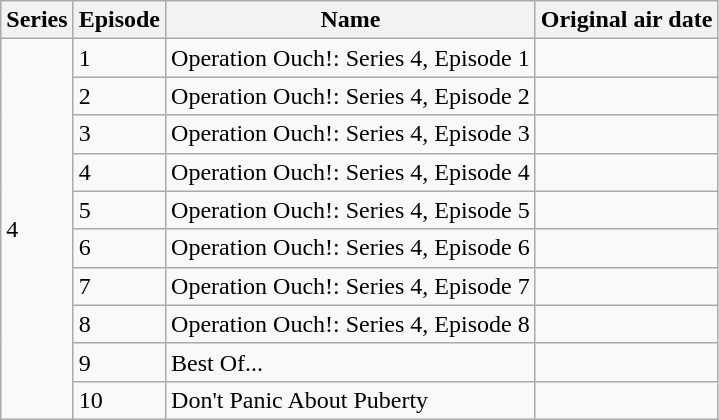<table class="wikitable">
<tr>
<th>Series</th>
<th>Episode</th>
<th>Name</th>
<th>Original air date</th>
</tr>
<tr>
<td rowspan="10">4</td>
<td>1</td>
<td>Operation Ouch!: Series 4, Episode 1</td>
<td></td>
</tr>
<tr>
<td>2</td>
<td>Operation Ouch!: Series 4, Episode 2</td>
<td></td>
</tr>
<tr>
<td>3</td>
<td>Operation Ouch!: Series 4, Episode 3</td>
<td></td>
</tr>
<tr>
<td>4</td>
<td>Operation Ouch!: Series 4, Episode 4</td>
<td></td>
</tr>
<tr>
<td>5</td>
<td>Operation Ouch!: Series 4, Episode 5</td>
<td></td>
</tr>
<tr>
<td>6</td>
<td>Operation Ouch!: Series 4, Episode 6</td>
<td></td>
</tr>
<tr>
<td>7</td>
<td>Operation Ouch!: Series 4, Episode 7</td>
<td></td>
</tr>
<tr>
<td>8</td>
<td>Operation Ouch!: Series 4, Episode 8</td>
<td></td>
</tr>
<tr>
<td>9</td>
<td>Best Of...</td>
<td></td>
</tr>
<tr>
<td>10</td>
<td>Don't Panic About Puberty</td>
<td></td>
</tr>
</table>
